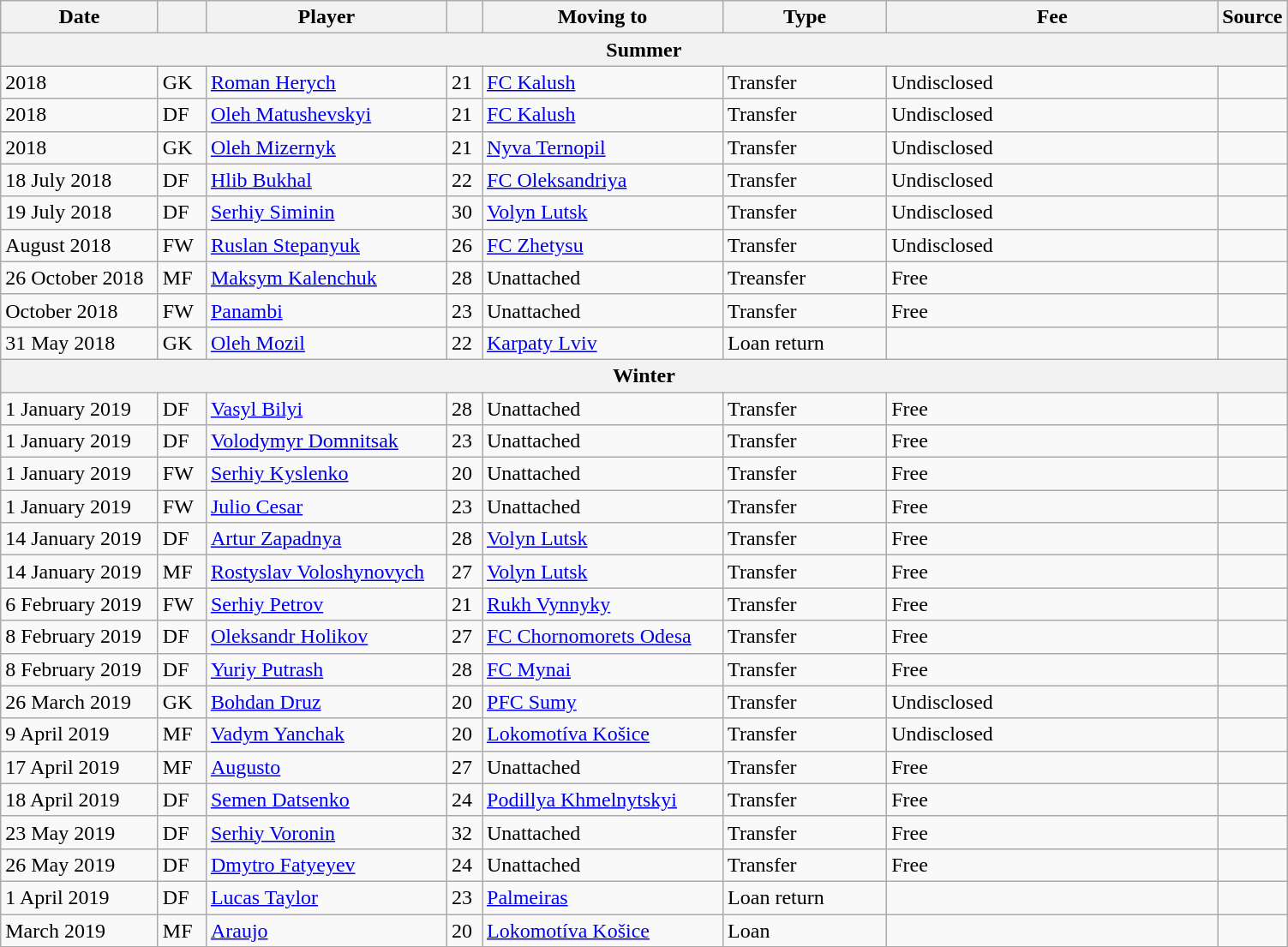<table class="wikitable sortable">
<tr>
<th style="width:115px;">Date</th>
<th style="width:30px;"></th>
<th style="width:180px;">Player</th>
<th style="width:20px;"></th>
<th style="width:180px;">Moving to</th>
<th style="width:120px;" class="unsortable">Type</th>
<th style="width:250px;" class="unsortable">Fee</th>
<th style="width:20px;">Source</th>
</tr>
<tr>
<th colspan=8>Summer</th>
</tr>
<tr>
<td>2018</td>
<td>GK</td>
<td> <a href='#'>Roman Herych</a></td>
<td>21</td>
<td> <a href='#'>FC Kalush</a></td>
<td>Transfer</td>
<td>Undisclosed</td>
<td></td>
</tr>
<tr>
<td>2018</td>
<td>DF</td>
<td> <a href='#'>Oleh Matushevskyi</a></td>
<td>21</td>
<td> <a href='#'>FC Kalush</a></td>
<td>Transfer</td>
<td>Undisclosed</td>
<td></td>
</tr>
<tr>
<td>2018</td>
<td>GK</td>
<td> <a href='#'>Oleh Mizernyk</a></td>
<td>21</td>
<td> <a href='#'>Nyva Ternopil</a></td>
<td>Transfer</td>
<td>Undisclosed</td>
<td></td>
</tr>
<tr>
<td>18 July 2018</td>
<td>DF</td>
<td> <a href='#'>Hlib Bukhal</a></td>
<td>22</td>
<td> <a href='#'>FC Oleksandriya</a></td>
<td>Transfer</td>
<td>Undisclosed</td>
<td></td>
</tr>
<tr>
<td>19 July 2018</td>
<td>DF</td>
<td> <a href='#'>Serhiy Siminin</a></td>
<td>30</td>
<td> <a href='#'>Volyn Lutsk</a></td>
<td>Transfer</td>
<td>Undisclosed</td>
<td></td>
</tr>
<tr>
<td>August 2018</td>
<td>FW</td>
<td> <a href='#'>Ruslan Stepanyuk</a></td>
<td>26</td>
<td> <a href='#'>FC Zhetysu</a></td>
<td>Transfer</td>
<td>Undisclosed</td>
<td></td>
</tr>
<tr>
<td>26 October 2018</td>
<td>MF</td>
<td> <a href='#'>Maksym Kalenchuk</a></td>
<td>28</td>
<td>Unattached</td>
<td>Treansfer</td>
<td>Free</td>
<td></td>
</tr>
<tr>
<td>October 2018</td>
<td>FW</td>
<td> <a href='#'>Panambi</a></td>
<td>23</td>
<td>Unattached</td>
<td>Transfer</td>
<td>Free</td>
<td></td>
</tr>
<tr>
<td>31 May 2018</td>
<td>GK</td>
<td> <a href='#'>Oleh Mozil</a></td>
<td>22</td>
<td> <a href='#'>Karpaty Lviv</a></td>
<td>Loan return</td>
<td></td>
<td></td>
</tr>
<tr>
<th colspan=8>Winter</th>
</tr>
<tr>
<td>1 January 2019</td>
<td>DF</td>
<td> <a href='#'>Vasyl Bilyi</a></td>
<td>28</td>
<td>Unattached</td>
<td>Transfer</td>
<td>Free</td>
<td></td>
</tr>
<tr>
<td>1 January 2019</td>
<td>DF</td>
<td> <a href='#'>Volodymyr Domnitsak</a></td>
<td>23</td>
<td>Unattached</td>
<td>Transfer</td>
<td>Free</td>
<td></td>
</tr>
<tr>
<td>1 January 2019</td>
<td>FW</td>
<td> <a href='#'>Serhiy Kyslenko</a></td>
<td>20</td>
<td>Unattached</td>
<td>Transfer</td>
<td>Free</td>
<td></td>
</tr>
<tr>
<td>1 January 2019</td>
<td>FW</td>
<td> <a href='#'>Julio Cesar</a></td>
<td>23</td>
<td>Unattached</td>
<td>Transfer</td>
<td>Free</td>
<td></td>
</tr>
<tr>
<td>14 January 2019</td>
<td>DF</td>
<td> <a href='#'>Artur Zapadnya</a></td>
<td>28</td>
<td> <a href='#'>Volyn Lutsk</a></td>
<td>Transfer</td>
<td>Free</td>
<td></td>
</tr>
<tr>
<td>14 January 2019</td>
<td>MF</td>
<td> <a href='#'>Rostyslav Voloshynovych</a></td>
<td>27</td>
<td> <a href='#'>Volyn Lutsk</a></td>
<td>Transfer</td>
<td>Free</td>
<td></td>
</tr>
<tr>
<td>6 February 2019</td>
<td>FW</td>
<td> <a href='#'>Serhiy Petrov</a></td>
<td>21</td>
<td> <a href='#'>Rukh Vynnyky</a></td>
<td>Transfer</td>
<td>Free</td>
<td></td>
</tr>
<tr>
<td>8 February 2019</td>
<td>DF</td>
<td> <a href='#'>Oleksandr Holikov</a></td>
<td>27</td>
<td> <a href='#'>FC Chornomorets Odesa</a></td>
<td>Transfer</td>
<td>Free</td>
<td></td>
</tr>
<tr>
<td>8 February 2019</td>
<td>DF</td>
<td> <a href='#'>Yuriy Putrash</a></td>
<td>28</td>
<td> <a href='#'>FC Mynai</a></td>
<td>Transfer</td>
<td>Free</td>
<td></td>
</tr>
<tr>
<td>26 March 2019</td>
<td>GK</td>
<td> <a href='#'>Bohdan Druz</a></td>
<td>20</td>
<td> <a href='#'>PFC Sumy</a></td>
<td>Transfer</td>
<td>Undisclosed</td>
<td></td>
</tr>
<tr>
<td>9 April 2019</td>
<td>MF</td>
<td> <a href='#'>Vadym Yanchak</a></td>
<td>20</td>
<td> <a href='#'>Lokomotíva Košice</a></td>
<td>Transfer</td>
<td>Undisclosed</td>
<td></td>
</tr>
<tr>
<td>17 April 2019</td>
<td>MF</td>
<td> <a href='#'>Augusto</a></td>
<td>27</td>
<td>Unattached</td>
<td>Transfer</td>
<td>Free</td>
<td></td>
</tr>
<tr>
<td>18 April 2019</td>
<td>DF</td>
<td> <a href='#'>Semen Datsenko</a></td>
<td>24</td>
<td> <a href='#'>Podillya Khmelnytskyi</a></td>
<td>Transfer</td>
<td>Free</td>
<td></td>
</tr>
<tr>
<td>23 May 2019</td>
<td>DF</td>
<td> <a href='#'>Serhiy Voronin</a></td>
<td>32</td>
<td>Unattached</td>
<td>Transfer</td>
<td>Free</td>
<td></td>
</tr>
<tr>
<td>26 May 2019</td>
<td>DF</td>
<td> <a href='#'>Dmytro Fatyeyev</a></td>
<td>24</td>
<td>Unattached</td>
<td>Transfer</td>
<td>Free</td>
<td></td>
</tr>
<tr>
<td>1 April 2019</td>
<td>DF</td>
<td> <a href='#'>Lucas Taylor</a></td>
<td>23</td>
<td> <a href='#'>Palmeiras</a></td>
<td>Loan return</td>
<td></td>
<td></td>
</tr>
<tr>
<td>March 2019</td>
<td>MF</td>
<td> <a href='#'>Araujo</a></td>
<td>20</td>
<td> <a href='#'>Lokomotíva Košice</a></td>
<td>Loan</td>
<td></td>
<td></td>
</tr>
<tr>
</tr>
</table>
